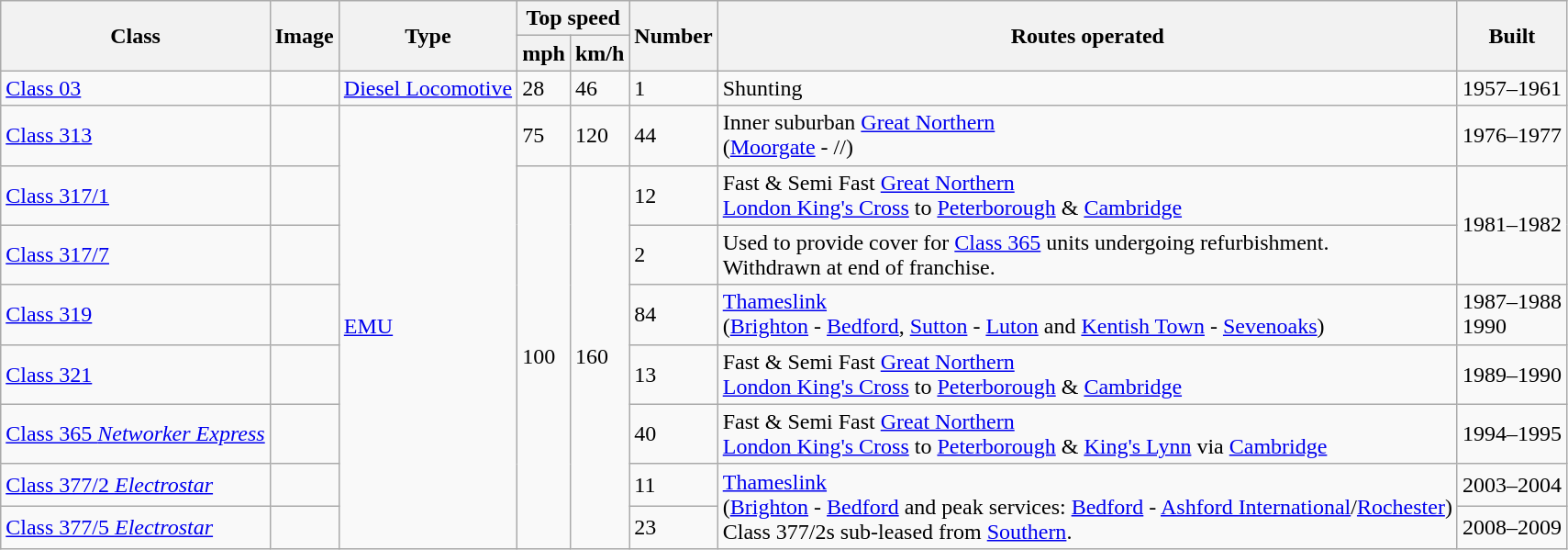<table class="wikitable">
<tr ---- bgcolor=#f9f9f9>
<th rowspan="2">Class</th>
<th rowspan="2">Image</th>
<th rowspan="2">Type</th>
<th colspan="2">Top speed</th>
<th rowspan="2">Number</th>
<th rowspan="2">Routes operated</th>
<th rowspan="2">Built</th>
</tr>
<tr ---- bgcolor=#f9f9f9>
<th>mph</th>
<th>km/h</th>
</tr>
<tr>
<td><a href='#'>Class 03</a></td>
<td></td>
<td><a href='#'>Diesel Locomotive</a></td>
<td>28</td>
<td>46</td>
<td>1</td>
<td>Shunting</td>
<td>1957–1961</td>
</tr>
<tr>
<td><a href='#'>Class 313</a></td>
<td></td>
<td rowspan="8"><a href='#'>EMU</a></td>
<td>75</td>
<td>120</td>
<td>44</td>
<td>Inner suburban <a href='#'>Great Northern</a><br>(<a href='#'>Moorgate</a> - //)</td>
<td>1976–1977</td>
</tr>
<tr>
<td><a href='#'>Class 317/1</a></td>
<td></td>
<td rowspan="7">100</td>
<td rowspan="7">160</td>
<td>12</td>
<td>Fast & Semi Fast <a href='#'>Great Northern</a><br><a href='#'>London King's Cross</a> to <a href='#'>Peterborough</a> & <a href='#'>Cambridge</a></td>
<td rowspan="2">1981–1982</td>
</tr>
<tr>
<td><a href='#'>Class 317/7</a></td>
<td></td>
<td>2</td>
<td>Used to provide cover for <a href='#'>Class 365</a> units undergoing refurbishment.<br>Withdrawn at end of franchise.</td>
</tr>
<tr>
<td><a href='#'>Class 319</a></td>
<td></td>
<td>84</td>
<td><a href='#'>Thameslink</a><br>(<a href='#'>Brighton</a> - <a href='#'>Bedford</a>, <a href='#'>Sutton</a> - <a href='#'>Luton</a> and <a href='#'>Kentish Town</a> - <a href='#'>Sevenoaks</a>)</td>
<td>1987–1988 <br> 1990</td>
</tr>
<tr>
<td><a href='#'>Class 321</a></td>
<td></td>
<td>13</td>
<td>Fast & Semi Fast <a href='#'>Great Northern</a><br><a href='#'>London King's Cross</a> to <a href='#'>Peterborough</a> & <a href='#'>Cambridge</a></td>
<td>1989–1990</td>
</tr>
<tr>
<td><a href='#'>Class 365 <em>Networker Express</em></a></td>
<td></td>
<td>40</td>
<td>Fast & Semi Fast <a href='#'>Great Northern</a><br><a href='#'>London King's Cross</a> to <a href='#'>Peterborough</a> & <a href='#'>King's Lynn</a> via <a href='#'>Cambridge</a></td>
<td>1994–1995</td>
</tr>
<tr>
<td><a href='#'>Class 377/2 <em>Electrostar</em></a></td>
<td></td>
<td>11</td>
<td rowspan=2><a href='#'>Thameslink</a><br>(<a href='#'>Brighton</a> - <a href='#'>Bedford</a> and peak services: <a href='#'>Bedford</a> - <a href='#'>Ashford International</a>/<a href='#'>Rochester</a>) <br>Class 377/2s sub-leased from <a href='#'>Southern</a>.</td>
<td>2003–2004</td>
</tr>
<tr>
<td><a href='#'>Class 377/5 <em>Electrostar</em></a></td>
<td></td>
<td>23</td>
<td>2008–2009</td>
</tr>
</table>
